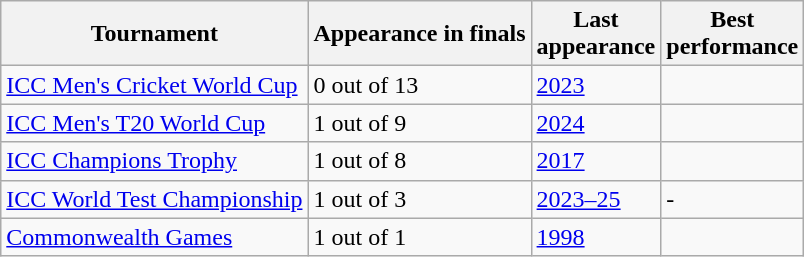<table class="wikitable sortable" style="text-align:left;">
<tr>
<th>Tournament</th>
<th data-sort-type="number">Appearance in finals</th>
<th>Last<br>appearance</th>
<th>Best<br>performance</th>
</tr>
<tr>
<td><a href='#'>ICC Men's Cricket World Cup</a></td>
<td>0 out of 13</td>
<td><a href='#'>2023</a></td>
<td></td>
</tr>
<tr>
<td><a href='#'>ICC Men's T20 World Cup</a></td>
<td>1 out of 9</td>
<td><a href='#'>2024</a></td>
<td></td>
</tr>
<tr>
<td><a href='#'>ICC Champions Trophy</a></td>
<td>1 out of 8</td>
<td><a href='#'>2017</a></td>
<td></td>
</tr>
<tr>
<td><a href='#'>ICC World Test Championship</a></td>
<td>1 out of 3</td>
<td><a href='#'>2023–25</a></td>
<td>-</td>
</tr>
<tr>
<td><a href='#'>Commonwealth Games</a></td>
<td>1 out of 1</td>
<td><a href='#'>1998</a></td>
<td></td>
</tr>
</table>
